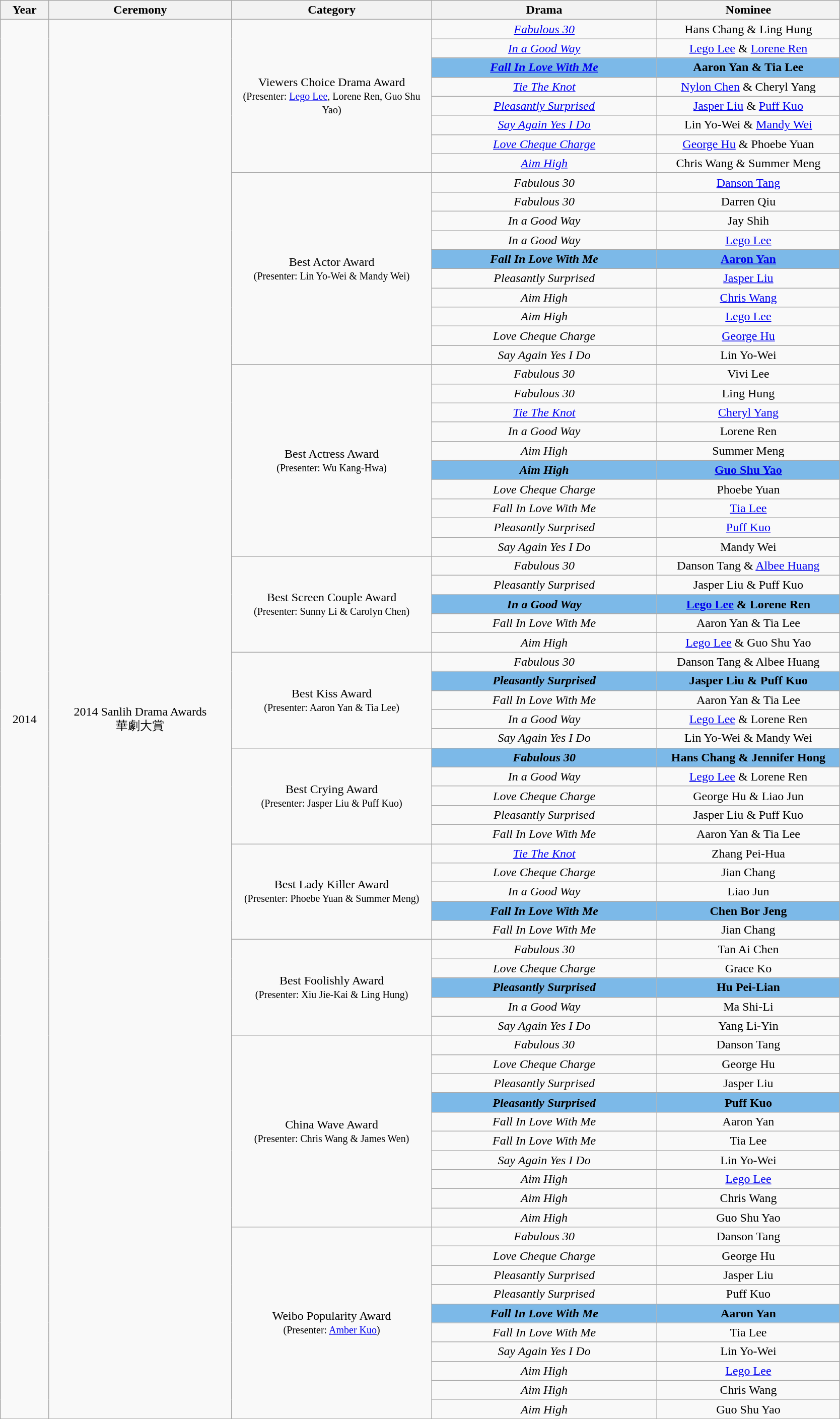<table class="wikitable" width=88%>
<tr>
<th style="width:50px;">Year</th>
<th style="width:210px;">Ceremony</th>
<th style="width:230px;">Category</th>
<th style="width:260px;">Drama</th>
<th style="width:210px;">Nominee</th>
</tr>
<tr>
<td align="center" rowspan=73>2014</td>
<td align="center" rowspan=73>2014 Sanlih Drama Awards<br>華劇大賞</td>
<td rowspan=8 align="center">Viewers Choice Drama Award<br><small>(Presenter: <a href='#'>Lego Lee</a>, Lorene Ren, Guo Shu Yao)</small><br></td>
<td align="center"><em><a href='#'>Fabulous 30</a></em></td>
<td align="center">Hans Chang & Ling Hung</td>
</tr>
<tr>
<td align="center"><em><a href='#'>In a Good Way</a></em></td>
<td align="center"><a href='#'>Lego Lee</a> & <a href='#'>Lorene Ren</a></td>
</tr>
<tr>
<th style="background: #7CB9E8;"><strong><em><a href='#'>Fall In Love With Me</a></em></strong></th>
<th style="background: #7CB9E8;"><strong>Aaron Yan & Tia Lee</strong></th>
</tr>
<tr>
<td align="center"><em><a href='#'>Tie The Knot</a></em></td>
<td align="center"><a href='#'>Nylon Chen</a> & Cheryl Yang</td>
</tr>
<tr>
<td align="center"><em><a href='#'>Pleasantly Surprised</a></em></td>
<td align="center"><a href='#'>Jasper Liu</a> & <a href='#'>Puff Kuo</a></td>
</tr>
<tr>
<td align="center"><em><a href='#'>Say Again Yes I Do</a></em></td>
<td align="center">Lin Yo-Wei & <a href='#'>Mandy Wei</a></td>
</tr>
<tr>
<td align="center"><em><a href='#'>Love Cheque Charge</a></em></td>
<td align="center"><a href='#'>George Hu</a> & Phoebe Yuan</td>
</tr>
<tr>
<td align="center"><em><a href='#'>Aim High</a></em></td>
<td align="center">Chris Wang & Summer Meng</td>
</tr>
<tr>
<td rowspan=10 align="center">Best Actor Award<br><small>(Presenter: Lin Yo-Wei & Mandy Wei)</small></td>
<td align="center"><em>Fabulous 30</em></td>
<td align="center"><a href='#'>Danson Tang</a></td>
</tr>
<tr>
<td align="center"><em>Fabulous 30</em></td>
<td align="center">Darren Qiu</td>
</tr>
<tr>
<td align="center"><em>In a Good Way</em></td>
<td align="center">Jay Shih</td>
</tr>
<tr>
<td align="center"><em>In a Good Way</em></td>
<td align="center"><a href='#'>Lego Lee</a></td>
</tr>
<tr>
<th style="background: #7CB9E8;"><strong><em>Fall In Love With Me</em></strong></th>
<th style="background: #7CB9E8;"><strong><a href='#'>Aaron Yan</a></strong></th>
</tr>
<tr>
<td align="center"><em>Pleasantly Surprised</em></td>
<td align="center"><a href='#'>Jasper Liu</a></td>
</tr>
<tr>
<td align="center"><em>Aim High</em></td>
<td align="center"><a href='#'>Chris Wang</a></td>
</tr>
<tr>
<td align="center"><em>Aim High</em></td>
<td align="center"><a href='#'>Lego Lee</a></td>
</tr>
<tr>
<td align="center"><em>Love Cheque Charge</em></td>
<td align="center"><a href='#'>George Hu</a></td>
</tr>
<tr>
<td align="center"><em>Say Again Yes I Do</em></td>
<td align="center">Lin Yo-Wei</td>
</tr>
<tr>
<td rowspan=10 align="center">Best Actress Award<br><small>(Presenter: Wu Kang-Hwa)</small></td>
<td align="center"><em>Fabulous 30</em></td>
<td align="center">Vivi Lee</td>
</tr>
<tr>
<td align="center"><em>Fabulous 30</em></td>
<td align="center">Ling Hung</td>
</tr>
<tr>
<td align="center"><em><a href='#'>Tie The Knot</a></em></td>
<td align="center"><a href='#'>Cheryl Yang</a></td>
</tr>
<tr>
<td align="center"><em>In a Good Way</em></td>
<td align="center">Lorene Ren</td>
</tr>
<tr>
<td align="center"><em>Aim High</em></td>
<td align="center">Summer Meng</td>
</tr>
<tr>
<th style="background: #7CB9E8;"><strong><em>Aim High</em></strong></th>
<th style="background: #7CB9E8;"><strong><a href='#'>Guo Shu Yao</a></strong></th>
</tr>
<tr>
<td align="center"><em>Love Cheque Charge</em></td>
<td align="center">Phoebe Yuan</td>
</tr>
<tr>
<td align="center"><em>Fall In Love With Me</em></td>
<td align="center"><a href='#'>Tia Lee</a></td>
</tr>
<tr>
<td align="center"><em>Pleasantly Surprised</em></td>
<td align="center"><a href='#'>Puff Kuo</a></td>
</tr>
<tr>
<td align="center"><em>Say Again Yes I Do</em></td>
<td align="center">Mandy Wei</td>
</tr>
<tr>
<td rowspan=5 align="center">Best Screen Couple Award<br><small>(Presenter: Sunny Li & Carolyn Chen)</small></td>
<td align="center"><em>Fabulous 30</em></td>
<td align="center">Danson Tang & <a href='#'>Albee Huang</a></td>
</tr>
<tr>
<td align="center"><em>Pleasantly Surprised</em></td>
<td align="center">Jasper Liu & Puff Kuo</td>
</tr>
<tr>
<th style="background: #7CB9E8;"><strong><em>In a Good Way</em></strong></th>
<th style="background: #7CB9E8;"><strong><a href='#'>Lego Lee</a> & Lorene Ren</strong></th>
</tr>
<tr>
<td align="center"><em>Fall In Love With Me</em></td>
<td align="center">Aaron Yan & Tia Lee</td>
</tr>
<tr>
<td align="center"><em>Aim High</em></td>
<td align="center"><a href='#'>Lego Lee</a> & Guo Shu Yao</td>
</tr>
<tr>
<td rowspan=5 align="center">Best Kiss Award<br><small>(Presenter: Aaron Yan & Tia Lee)</small></td>
<td align="center"><em>Fabulous 30</em></td>
<td align="center">Danson Tang & Albee Huang</td>
</tr>
<tr>
<th style="background: #7CB9E8;"><strong><em>Pleasantly Surprised</em></strong></th>
<th style="background: #7CB9E8;"><strong>Jasper Liu & Puff Kuo</strong></th>
</tr>
<tr>
<td align="center"><em>Fall In Love With Me</em></td>
<td align="center">Aaron Yan & Tia Lee</td>
</tr>
<tr>
<td align="center"><em>In a Good Way</em></td>
<td align="center"><a href='#'>Lego Lee</a> & Lorene Ren</td>
</tr>
<tr>
<td align="center"><em>Say Again Yes I Do</em></td>
<td align="center">Lin Yo-Wei & Mandy Wei</td>
</tr>
<tr>
<td rowspan=5 align="center">Best Crying Award<br><small>(Presenter: Jasper Liu & Puff Kuo)</small></td>
<th style="background: #7CB9E8;"><strong><em>Fabulous 30</em></strong></th>
<th style="background: #7CB9E8;"><strong>Hans Chang & Jennifer Hong</strong></th>
</tr>
<tr>
<td align="center"><em>In a Good Way</em></td>
<td align="center"><a href='#'>Lego Lee</a> & Lorene Ren</td>
</tr>
<tr>
<td align="center"><em>Love Cheque Charge</em></td>
<td align="center">George Hu & Liao Jun</td>
</tr>
<tr>
<td align="center"><em>Pleasantly Surprised</em></td>
<td align="center">Jasper Liu & Puff Kuo</td>
</tr>
<tr>
<td align="center"><em>Fall In Love With Me</em></td>
<td align="center">Aaron Yan & Tia Lee</td>
</tr>
<tr>
<td rowspan=5 align="center">Best Lady Killer Award<br><small>(Presenter: Phoebe Yuan & Summer Meng)</small></td>
<td align="center"><em><a href='#'>Tie The Knot</a></em></td>
<td align="center">Zhang Pei-Hua</td>
</tr>
<tr>
<td align="center"><em>Love Cheque Charge</em></td>
<td align="center">Jian Chang</td>
</tr>
<tr>
<td align="center"><em>In a Good Way</em></td>
<td align="center">Liao Jun</td>
</tr>
<tr>
<th style="background: #7CB9E8;"><strong><em>Fall In Love With Me</em></strong></th>
<th style="background: #7CB9E8;"><strong>Chen Bor Jeng</strong></th>
</tr>
<tr>
<td align="center"><em>Fall In Love With Me</em></td>
<td align="center">Jian Chang</td>
</tr>
<tr>
<td rowspan=5 align="center">Best Foolishly Award<br><small>(Presenter: Xiu Jie-Kai & Ling Hung)</small></td>
<td align="center"><em>Fabulous 30</em></td>
<td align="center">Tan Ai Chen</td>
</tr>
<tr>
<td align="center"><em>Love Cheque Charge</em></td>
<td align="center">Grace Ko</td>
</tr>
<tr>
<th style="background: #7CB9E8;"><strong><em>Pleasantly Surprised</em></strong></th>
<th style="background: #7CB9E8;"><strong>Hu Pei-Lian</strong></th>
</tr>
<tr>
<td align="center"><em>In a Good Way</em></td>
<td align="center">Ma Shi-Li</td>
</tr>
<tr>
<td align="center"><em>Say Again Yes I Do</em></td>
<td align="center">Yang Li-Yin</td>
</tr>
<tr>
<td rowspan=10 align="center">China Wave Award<br><small>(Presenter: Chris Wang & James Wen)</small></td>
<td align="center"><em>Fabulous 30</em></td>
<td align="center">Danson Tang</td>
</tr>
<tr>
<td align="center"><em>Love Cheque Charge</em></td>
<td align="center">George Hu</td>
</tr>
<tr>
<td align="center"><em>Pleasantly Surprised</em></td>
<td align="center">Jasper Liu</td>
</tr>
<tr>
<th style="background: #7CB9E8;"><strong><em>Pleasantly Surprised</em></strong></th>
<th style="background: #7CB9E8;"><strong>Puff Kuo</strong></th>
</tr>
<tr>
<td align="center"><em>Fall In Love With Me</em></td>
<td align="center">Aaron Yan</td>
</tr>
<tr>
<td align="center"><em>Fall In Love With Me</em></td>
<td align="center">Tia Lee</td>
</tr>
<tr>
<td align="center"><em>Say Again Yes I Do</em></td>
<td align="center">Lin Yo-Wei</td>
</tr>
<tr>
<td align="center"><em>Aim High</em></td>
<td align="center"><a href='#'>Lego Lee</a></td>
</tr>
<tr>
<td align="center"><em>Aim High</em></td>
<td align="center">Chris Wang</td>
</tr>
<tr>
<td align="center"><em>Aim High</em></td>
<td align="center">Guo Shu Yao</td>
</tr>
<tr>
<td rowspan=10 align="center">Weibo Popularity Award<br><small>(Presenter: <a href='#'>Amber Kuo</a>)</small></td>
<td align="center"><em>Fabulous 30</em></td>
<td align="center">Danson Tang</td>
</tr>
<tr>
<td align="center"><em>Love Cheque Charge</em></td>
<td align="center">George Hu</td>
</tr>
<tr>
<td align="center"><em>Pleasantly Surprised</em></td>
<td align="center">Jasper Liu</td>
</tr>
<tr>
<td align="center"><em>Pleasantly Surprised</em></td>
<td align="center">Puff Kuo</td>
</tr>
<tr>
<th style="background: #7CB9E8;"><strong><em>Fall In Love With Me</em></strong></th>
<th style="background: #7CB9E8;"><strong>Aaron Yan</strong></th>
</tr>
<tr>
<td align="center"><em>Fall In Love With Me</em></td>
<td align="center">Tia Lee</td>
</tr>
<tr>
<td align="center"><em>Say Again Yes I Do</em></td>
<td align="center">Lin Yo-Wei</td>
</tr>
<tr>
<td align="center"><em>Aim High</em></td>
<td align="center"><a href='#'>Lego Lee</a></td>
</tr>
<tr>
<td align="center"><em>Aim High</em></td>
<td align="center">Chris Wang</td>
</tr>
<tr>
<td align="center"><em>Aim High</em></td>
<td align="center">Guo Shu Yao</td>
</tr>
</table>
